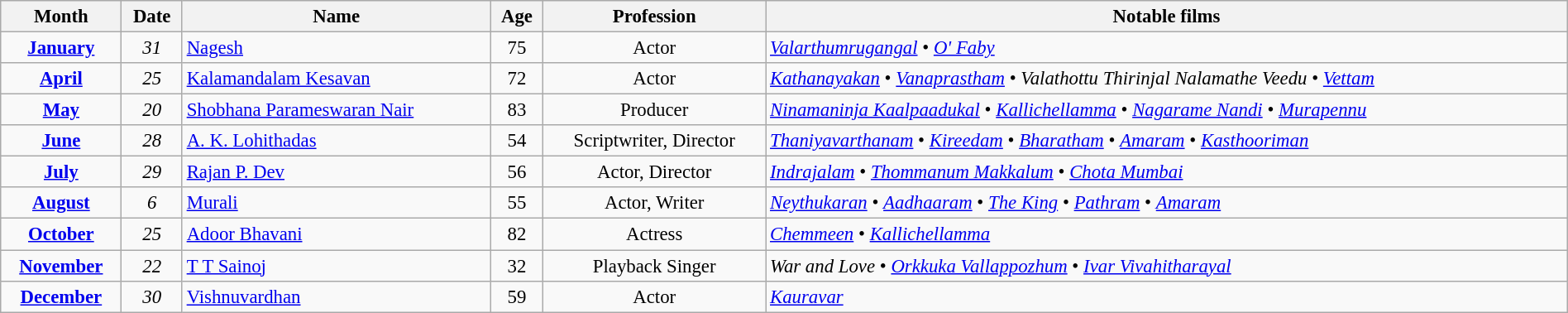<table class="wikitable sortable" width="100%" style="font-size: 95%;">
<tr>
<th>Month</th>
<th>Date</th>
<th>Name</th>
<th>Age</th>
<th>Profession</th>
<th>Notable films</th>
</tr>
<tr valign="top">
<td rowspan="1" align="center" valign="top"><strong><a href='#'>January</a></strong></td>
<td align="center" valign="top"><em>31</em></td>
<td><a href='#'>Nagesh</a></td>
<td align="center">75</td>
<td align="center">Actor</td>
<td><em><a href='#'>Valarthumrugangal</a></em> • <em><a href='#'>O' Faby</a></em></td>
</tr>
<tr valign="top">
<td rowspan="1" align="center" valign="top"><strong><a href='#'>April</a></strong></td>
<td align="center" valign="top"><em>25</em></td>
<td><a href='#'>Kalamandalam Kesavan</a></td>
<td align="center">72</td>
<td align="center">Actor</td>
<td><em><a href='#'>Kathanayakan</a></em> • <em><a href='#'>Vanaprastham</a></em> • <em>Valathottu Thirinjal Nalamathe Veedu</em> • <em><a href='#'>Vettam</a></em></td>
</tr>
<tr valign="top">
<td rowspan="1" align="center" valign="top"><strong><a href='#'>May</a></strong></td>
<td align="center" valign="top"><em>20</em></td>
<td><a href='#'>Shobhana Parameswaran Nair</a></td>
<td align="center">83</td>
<td align="center">Producer</td>
<td><em><a href='#'>Ninamaninja Kaalpaadukal</a></em> • <em><a href='#'>Kallichellamma</a></em> • <em><a href='#'>Nagarame Nandi</a></em> • <em><a href='#'>Murapennu</a></em></td>
</tr>
<tr valign="top">
<td rowspan="1" align="center" valign="top"><strong><a href='#'>June</a></strong></td>
<td align="center" valign="top"><em>28</em></td>
<td><a href='#'>A. K. Lohithadas</a></td>
<td align="center">54</td>
<td align="center">Scriptwriter, Director</td>
<td><em><a href='#'>Thaniyavarthanam</a></em> • <em><a href='#'>Kireedam</a></em> • <em><a href='#'>Bharatham</a></em> • <em><a href='#'>Amaram</a></em> • <em><a href='#'>Kasthooriman</a></em></td>
</tr>
<tr valign="top">
<td rowspan="1" align="center" valign="top"><strong><a href='#'>July</a></strong></td>
<td align="center" valign="top"><em>29</em></td>
<td><a href='#'>Rajan P. Dev</a></td>
<td align="center">56</td>
<td align="center">Actor, Director</td>
<td><em><a href='#'>Indrajalam</a></em> • <em><a href='#'>Thommanum Makkalum</a></em> • <em><a href='#'>Chota Mumbai</a></em></td>
</tr>
<tr valign="top">
<td rowspan="1" align="center" valign="top"><strong><a href='#'>August</a></strong></td>
<td align="center" valign="top"><em>6</em></td>
<td><a href='#'>Murali</a></td>
<td align="center">55</td>
<td align="center">Actor, Writer</td>
<td><em><a href='#'>Neythukaran</a></em> • <em><a href='#'>Aadhaaram</a></em> • <em><a href='#'>The King</a></em> • <em><a href='#'>Pathram</a></em> • <em><a href='#'>Amaram</a></em></td>
</tr>
<tr valign="top">
<td rowspan="1" align="center" valign="top"><strong><a href='#'>October</a></strong></td>
<td align="center" valign="top"><em>25</em></td>
<td><a href='#'>Adoor Bhavani</a></td>
<td align="center">82</td>
<td align="center">Actress</td>
<td><em><a href='#'>Chemmeen</a></em> • <em><a href='#'>Kallichellamma</a></em></td>
</tr>
<tr valign="top">
<td rowspan="1" align="center" valign="top"><strong><a href='#'>November</a></strong></td>
<td align="center" valign="top"><em>22</em></td>
<td><a href='#'>T T Sainoj</a></td>
<td align="center">32</td>
<td align="center">Playback Singer</td>
<td><em>War and Love</em> • <em><a href='#'>Orkkuka Vallappozhum</a></em> • <em><a href='#'>Ivar Vivahitharayal</a></em></td>
</tr>
<tr valign="top">
<td rowspan="1" align="center" valign="top"><strong><a href='#'>December</a></strong></td>
<td align="center" valign="top"><em>30</em></td>
<td><a href='#'>Vishnuvardhan</a></td>
<td align="center">59</td>
<td align="center">Actor</td>
<td><em><a href='#'>Kauravar</a></em></td>
</tr>
</table>
